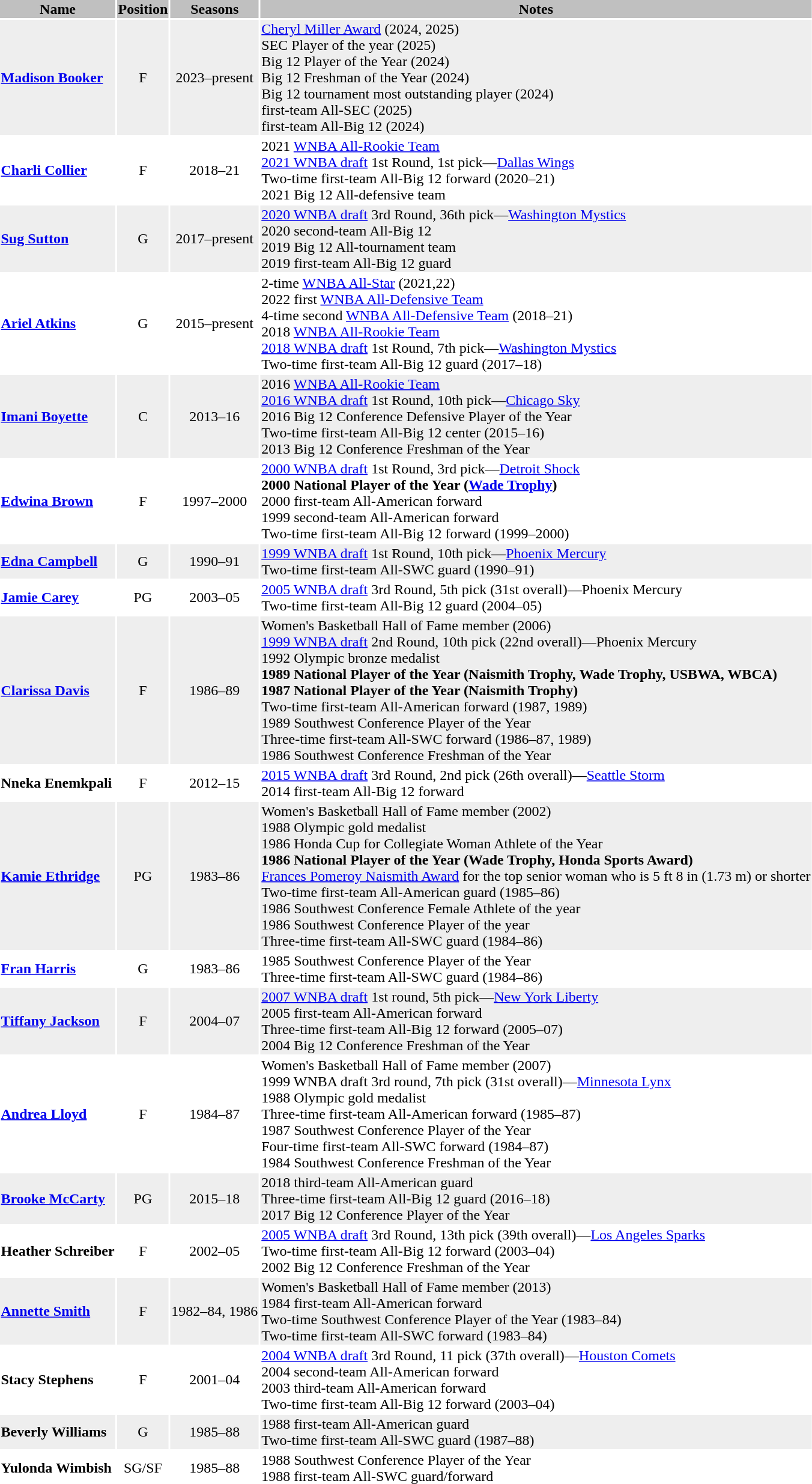<table class="toccolours sortable">
<tr>
<th style="background:silver;" class=unsortable>Name</th>
<th style="background:silver;" class=unsortable>Position</th>
<th style="background:silver;" class=unsortable>Seasons</th>
<th style="background:silver;" class=unsortable>Notes</th>
</tr>
<tr style="background:#eeeeee;">
<td><strong><a href='#'>Madison Booker</a></strong></td>
<td style="text-align:center">F</td>
<td style="text-align:center">2023–present</td>
<td><a href='#'>Cheryl Miller Award</a> (2024, 2025)<br> SEC Player of the year (2025)<br>Big 12 Player of the Year (2024)<br>Big 12 Freshman of the Year (2024)<br>  Big 12 tournament most outstanding player (2024)<br>  first-team All-SEC (2025)<br> first-team All-Big 12 (2024)</td>
</tr>
<tr>
<td><strong><a href='#'>Charli Collier</a></strong></td>
<td style="text-align:center">F</td>
<td style="text-align:center">2018–21</td>
<td>2021 <a href='#'>WNBA All-Rookie Team</a><br><a href='#'>2021 WNBA draft</a> 1st Round, 1st pick—<a href='#'>Dallas Wings</a><br>Two-time first-team All-Big 12 forward (2020–21)<br> 2021 Big 12 All-defensive team</td>
</tr>
<tr style="background:#eeeeee;">
<td><strong><a href='#'>Sug Sutton</a></strong></td>
<td style="text-align:center">G</td>
<td style="text-align:center">2017–present</td>
<td><a href='#'>2020 WNBA draft</a> 3rd Round, 36th pick—<a href='#'>Washington Mystics</a><br>2020 second-team All-Big 12 <br> 2019 Big 12 All-tournament team<br>2019 first-team All-Big 12 guard</td>
</tr>
<tr>
<td><strong><a href='#'>Ariel Atkins</a></strong></td>
<td style="text-align:center">G</td>
<td style="text-align:center">2015–present</td>
<td>2-time <a href='#'>WNBA All-Star</a> (2021,22) <br> 2022 first <a href='#'>WNBA All-Defensive Team</a> <br> 4-time second <a href='#'>WNBA All-Defensive Team</a> (2018–21)<br>2018 <a href='#'>WNBA All-Rookie Team</a><br><a href='#'>2018 WNBA draft</a> 1st Round, 7th pick—<a href='#'>Washington Mystics</a><br>Two-time first-team All-Big 12 guard (2017–18)</td>
</tr>
<tr style="background:#eeeeee;">
<td><strong><a href='#'>Imani Boyette</a></strong></td>
<td style="text-align:center">C</td>
<td style="text-align:center">2013–16</td>
<td>2016 <a href='#'>WNBA All-Rookie Team</a><br><a href='#'>2016 WNBA draft</a> 1st Round, 10th pick—<a href='#'>Chicago Sky</a><br>2016 Big 12 Conference Defensive Player of the Year<br>Two-time first-team All-Big 12 center (2015–16)<br>2013 Big 12 Conference Freshman of the Year</td>
</tr>
<tr>
<td><strong><a href='#'>Edwina Brown</a></strong></td>
<td style="text-align:center">F</td>
<td style="text-align:center">1997–2000</td>
<td><a href='#'>2000 WNBA draft</a> 1st Round, 3rd pick—<a href='#'>Detroit Shock</a><br><strong>2000 National Player of the Year (<a href='#'>Wade Trophy</a>)</strong><br>2000 first-team All-American forward<br>1999 second-team All-American forward<br>Two-time first-team All-Big 12 forward (1999–2000)</td>
</tr>
<tr style="background:#eeeeee;">
<td><strong><a href='#'>Edna Campbell</a></strong></td>
<td style="text-align:center">G</td>
<td style="text-align:center">1990–91</td>
<td><a href='#'>1999 WNBA draft</a> 1st Round, 10th pick—<a href='#'>Phoenix Mercury</a><br>Two-time first-team All-SWC guard (1990–91)</td>
</tr>
<tr>
<td><strong><a href='#'>Jamie Carey</a></strong></td>
<td style="text-align:center">PG</td>
<td style="text-align:center">2003–05</td>
<td><a href='#'>2005 WNBA draft</a> 3rd Round, 5th pick (31st overall)—Phoenix Mercury<br>Two-time first-team All-Big 12 guard (2004–05)</td>
</tr>
<tr style="background:#eeeeee;">
<td><strong><a href='#'>Clarissa Davis</a></strong></td>
<td style="text-align:center">F</td>
<td style="text-align:center">1986–89</td>
<td>Women's Basketball Hall of Fame member (2006)<br><a href='#'>1999 WNBA draft</a> 2nd Round, 10th pick (22nd overall)—Phoenix Mercury<br>1992 Olympic bronze medalist<br><strong>1989 National Player of the Year (Naismith Trophy, Wade Trophy, USBWA, WBCA)</strong><br><strong>1987 National Player of the Year (Naismith Trophy)</strong><br>Two-time first-team All-American forward (1987, 1989)<br>1989 Southwest Conference Player of the Year<br>Three-time first-team All-SWC forward (1986–87, 1989)<br>1986 Southwest Conference Freshman of the Year<br></td>
</tr>
<tr>
<td><strong>Nneka Enemkpali</strong></td>
<td style="text-align:center">F</td>
<td style="text-align:center">2012–15</td>
<td><a href='#'>2015 WNBA draft</a> 3rd Round, 2nd pick (26th overall)—<a href='#'>Seattle Storm</a><br>2014 first-team All-Big 12 forward</td>
</tr>
<tr style="background:#eeeeee;">
<td><strong><a href='#'>Kamie Ethridge</a></strong></td>
<td style="text-align:center">PG</td>
<td style="text-align:center">1983–86</td>
<td>Women's Basketball Hall of Fame member (2002)<br>1988 Olympic gold medalist<br>1986 Honda Cup for Collegiate Woman Athlete of the Year<br><strong>1986 National Player of the Year (Wade Trophy, Honda Sports Award)</strong><br><a href='#'>Frances Pomeroy Naismith Award</a> for the top senior woman who is 5 ft 8 in (1.73 m) or shorter<br>Two-time first-team All-American guard (1985–86)<br>1986 Southwest Conference Female Athlete of the year<br>1986 Southwest Conference Player of the year<br>Three-time first-team All-SWC guard (1984–86)</td>
</tr>
<tr>
<td><strong><a href='#'>Fran Harris</a></strong></td>
<td style="text-align:center">G</td>
<td style="text-align:center">1983–86</td>
<td>1985 Southwest Conference Player of the Year<br>Three-time first-team All-SWC guard (1984–86)</td>
</tr>
<tr style="background:#eeeeee;">
<td><strong><a href='#'>Tiffany Jackson</a></strong></td>
<td style="text-align:center">F</td>
<td style="text-align:center">2004–07</td>
<td><a href='#'>2007 WNBA draft</a> 1st round, 5th pick—<a href='#'>New York Liberty</a><br>2005 first-team All-American forward<br>Three-time first-team All-Big 12 forward (2005–07)<br>2004 Big 12 Conference Freshman of the Year</td>
</tr>
<tr>
<td><strong><a href='#'>Andrea Lloyd</a></strong></td>
<td style="text-align:center">F</td>
<td style="text-align:center">1984–87</td>
<td>Women's Basketball Hall of Fame member (2007)<br>1999 WNBA draft 3rd round, 7th pick (31st overall)—<a href='#'>Minnesota Lynx</a><br>1988 Olympic gold medalist<br>Three-time first-team All-American forward (1985–87)<br>1987 Southwest Conference Player of the Year<br>Four-time first-team All-SWC forward (1984–87)<br>1984 Southwest Conference Freshman of the Year</td>
</tr>
<tr style="background:#eeeeee;">
<td><strong><a href='#'>Brooke McCarty</a></strong></td>
<td style="text-align:center">PG</td>
<td style="text-align:center">2015–18</td>
<td>2018 third-team All-American guard<br>Three-time first-team All-Big 12 guard (2016–18)<br>2017 Big 12 Conference Player of the Year</td>
</tr>
<tr>
<td><strong>Heather Schreiber</strong></td>
<td style="text-align:center">F</td>
<td style="text-align:center">2002–05</td>
<td><a href='#'>2005 WNBA draft</a> 3rd Round, 13th pick (39th overall)—<a href='#'>Los Angeles Sparks</a><br>Two-time first-team All-Big 12 forward (2003–04)<br>2002 Big 12 Conference Freshman of the Year</td>
</tr>
<tr style="background:#eeeeee;">
<td><strong><a href='#'>Annette Smith</a></strong></td>
<td style="text-align:center">F</td>
<td style="text-align:center">1982–84, 1986</td>
<td>Women's Basketball Hall of Fame member (2013)<br>1984 first-team All-American forward<br>Two-time Southwest Conference Player of the Year (1983–84)<br>Two-time first-team All-SWC forward (1983–84)</td>
</tr>
<tr>
<td><strong>Stacy Stephens</strong></td>
<td style="text-align:center">F</td>
<td style="text-align:center">2001–04</td>
<td><a href='#'>2004 WNBA draft</a> 3rd Round, 11 pick (37th overall)—<a href='#'>Houston Comets</a><br>2004 second-team All-American forward<br>2003 third-team All-American forward<br>Two-time first-team All-Big 12 forward (2003–04)</td>
</tr>
<tr style="background:#eeeeee;">
<td><strong>Beverly Williams</strong></td>
<td style="text-align:center">G</td>
<td style="text-align:center">1985–88</td>
<td>1988 first-team All-American guard<br>Two-time first-team All-SWC guard (1987–88)</td>
</tr>
<tr>
<td><strong>Yulonda Wimbish</strong></td>
<td style="text-align:center">SG/SF</td>
<td style="text-align:center">1985–88</td>
<td>1988 Southwest Conference Player of the Year<br>1988 first-team All-SWC guard/forward</td>
</tr>
</table>
